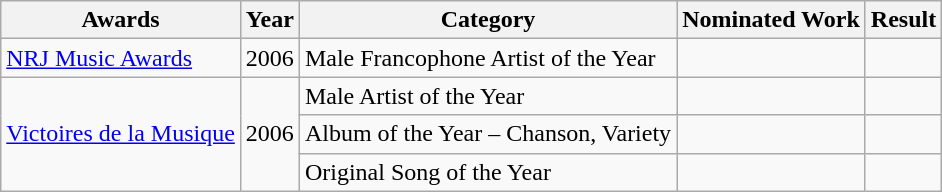<table class="wikitable sortable">
<tr>
<th>Awards</th>
<th>Year</th>
<th>Category</th>
<th>Nominated Work</th>
<th>Result</th>
</tr>
<tr>
<td><a href='#'>NRJ Music Awards</a></td>
<td>2006</td>
<td>Male Francophone Artist of the Year</td>
<td></td>
<td></td>
</tr>
<tr>
<td rowspan="3"><a href='#'>Victoires de la Musique</a></td>
<td rowspan="3">2006</td>
<td>Male Artist of the Year</td>
<td></td>
<td></td>
</tr>
<tr>
<td>Album of the Year – Chanson, Variety</td>
<td></td>
<td></td>
</tr>
<tr>
<td>Original Song of the Year</td>
<td></td>
<td></td>
</tr>
</table>
